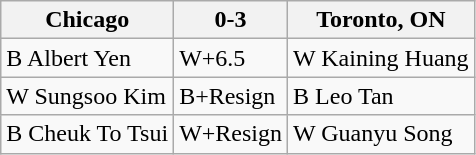<table class="wikitable">
<tr>
<th>Chicago</th>
<th>0-3</th>
<th>Toronto, ON</th>
</tr>
<tr>
<td>B Albert Yen</td>
<td>W+6.5</td>
<td>W Kaining Huang</td>
</tr>
<tr>
<td>W Sungsoo Kim</td>
<td>B+Resign</td>
<td>B Leo Tan</td>
</tr>
<tr>
<td>B Cheuk To Tsui</td>
<td>W+Resign</td>
<td>W Guanyu Song</td>
</tr>
</table>
